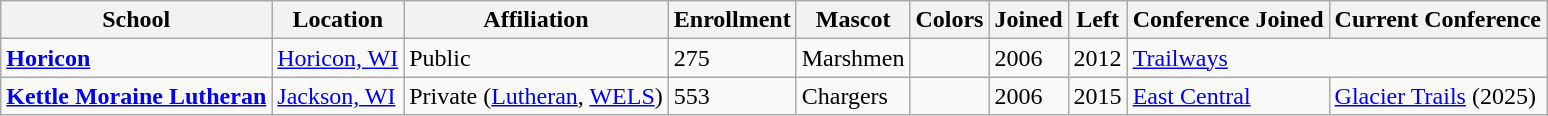<table class="wikitable sortable">
<tr>
<th>School</th>
<th>Location</th>
<th>Affiliation</th>
<th>Enrollment</th>
<th>Mascot</th>
<th>Colors</th>
<th>Joined</th>
<th>Left</th>
<th>Conference Joined</th>
<th>Current Conference</th>
</tr>
<tr>
<td><a href='#'><strong>Horicon</strong></a></td>
<td><a href='#'>Horicon, WI</a></td>
<td>Public</td>
<td>275</td>
<td>Marshmen</td>
<td> </td>
<td>2006</td>
<td>2012</td>
<td colspan="2"><a href='#'>Trailways</a></td>
</tr>
<tr>
<td><a href='#'><strong>Kettle Moraine Lutheran</strong></a></td>
<td><a href='#'>Jackson, WI</a></td>
<td>Private (<a href='#'>Lutheran</a>, <a href='#'>WELS</a>)</td>
<td>553</td>
<td>Chargers</td>
<td> </td>
<td>2006</td>
<td>2015</td>
<td><a href='#'>East Central</a></td>
<td><a href='#'>Glacier Trails</a> (2025)</td>
</tr>
</table>
